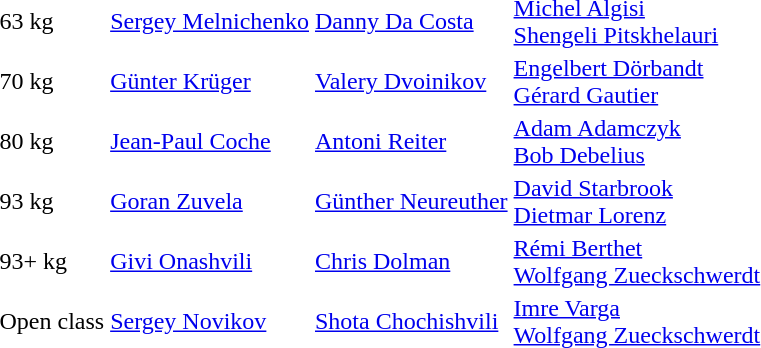<table>
<tr>
<td>63 kg</td>
<td><a href='#'>Sergey Melnichenko</a></td>
<td><a href='#'>Danny Da Costa</a></td>
<td><a href='#'>Michel Algisi</a><br><a href='#'>Shengeli Pitskhelauri</a></td>
</tr>
<tr>
<td>70 kg</td>
<td><a href='#'>Günter Krüger</a></td>
<td><a href='#'>Valery Dvoinikov</a></td>
<td><a href='#'>Engelbert Dörbandt</a><br><a href='#'>Gérard Gautier</a></td>
</tr>
<tr>
<td>80 kg</td>
<td><a href='#'>Jean-Paul Coche</a></td>
<td><a href='#'>Antoni Reiter</a></td>
<td><a href='#'>Adam Adamczyk</a><br><a href='#'>Bob Debelius</a></td>
</tr>
<tr>
<td>93 kg</td>
<td><a href='#'>Goran Zuvela</a></td>
<td><a href='#'>Günther Neureuther</a></td>
<td><a href='#'>David Starbrook</a><br><a href='#'>Dietmar Lorenz</a></td>
</tr>
<tr>
<td>93+ kg</td>
<td><a href='#'>Givi Onashvili</a></td>
<td><a href='#'>Chris Dolman</a></td>
<td><a href='#'>Rémi Berthet</a><br><a href='#'>Wolfgang Zueckschwerdt</a></td>
</tr>
<tr>
<td>Open class</td>
<td><a href='#'>Sergey Novikov</a></td>
<td><a href='#'>Shota Chochishvili</a></td>
<td><a href='#'>Imre Varga</a><br><a href='#'>Wolfgang Zueckschwerdt</a></td>
</tr>
</table>
